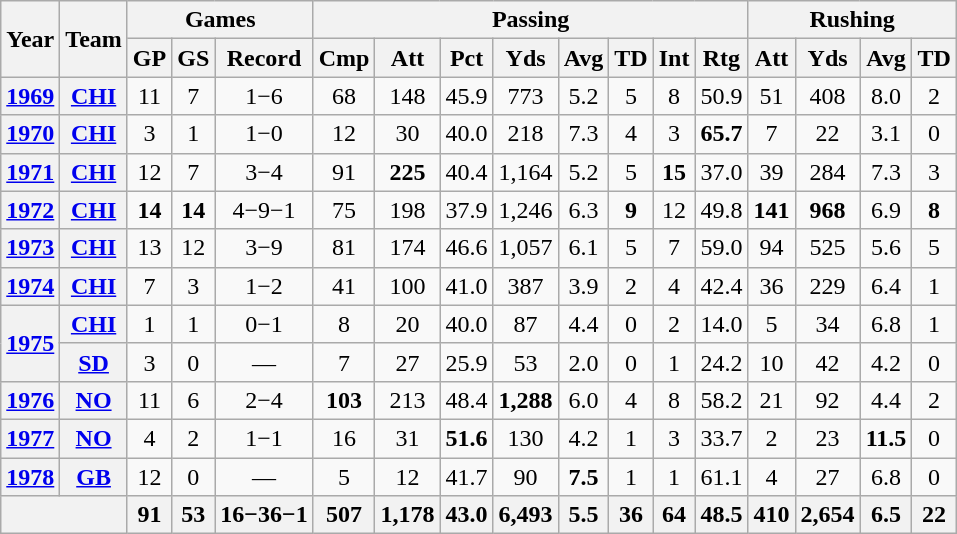<table class="wikitable" style="text-align:center;">
<tr>
<th rowspan="2">Year</th>
<th rowspan="2">Team</th>
<th colspan="3">Games</th>
<th colspan="8">Passing</th>
<th colspan="4">Rushing</th>
</tr>
<tr>
<th>GP</th>
<th>GS</th>
<th>Record</th>
<th>Cmp</th>
<th>Att</th>
<th>Pct</th>
<th>Yds</th>
<th>Avg</th>
<th>TD</th>
<th>Int</th>
<th>Rtg</th>
<th>Att</th>
<th>Yds</th>
<th>Avg</th>
<th>TD</th>
</tr>
<tr>
<th><a href='#'>1969</a></th>
<th><a href='#'>CHI</a></th>
<td>11</td>
<td>7</td>
<td>1−6</td>
<td>68</td>
<td>148</td>
<td>45.9</td>
<td>773</td>
<td>5.2</td>
<td>5</td>
<td>8</td>
<td>50.9</td>
<td>51</td>
<td>408</td>
<td>8.0</td>
<td>2</td>
</tr>
<tr>
<th><a href='#'>1970</a></th>
<th><a href='#'>CHI</a></th>
<td>3</td>
<td>1</td>
<td>1−0</td>
<td>12</td>
<td>30</td>
<td>40.0</td>
<td>218</td>
<td>7.3</td>
<td>4</td>
<td>3</td>
<td><strong>65.7</strong></td>
<td>7</td>
<td>22</td>
<td>3.1</td>
<td>0</td>
</tr>
<tr>
<th><a href='#'>1971</a></th>
<th><a href='#'>CHI</a></th>
<td>12</td>
<td>7</td>
<td>3−4</td>
<td>91</td>
<td><strong>225</strong></td>
<td>40.4</td>
<td>1,164</td>
<td>5.2</td>
<td>5</td>
<td><strong>15</strong></td>
<td>37.0</td>
<td>39</td>
<td>284</td>
<td>7.3</td>
<td>3</td>
</tr>
<tr>
<th><a href='#'>1972</a></th>
<th><a href='#'>CHI</a></th>
<td><strong>14</strong></td>
<td><strong>14</strong></td>
<td>4−9−1</td>
<td>75</td>
<td>198</td>
<td>37.9</td>
<td>1,246</td>
<td>6.3</td>
<td><strong>9</strong></td>
<td>12</td>
<td>49.8</td>
<td><strong>141</strong></td>
<td><strong>968</strong></td>
<td>6.9</td>
<td><strong>8</strong></td>
</tr>
<tr>
<th><a href='#'>1973</a></th>
<th><a href='#'>CHI</a></th>
<td>13</td>
<td>12</td>
<td>3−9</td>
<td>81</td>
<td>174</td>
<td>46.6</td>
<td>1,057</td>
<td>6.1</td>
<td>5</td>
<td>7</td>
<td>59.0</td>
<td>94</td>
<td>525</td>
<td>5.6</td>
<td>5</td>
</tr>
<tr>
<th><a href='#'>1974</a></th>
<th><a href='#'>CHI</a></th>
<td>7</td>
<td>3</td>
<td>1−2</td>
<td>41</td>
<td>100</td>
<td>41.0</td>
<td>387</td>
<td>3.9</td>
<td>2</td>
<td>4</td>
<td>42.4</td>
<td>36</td>
<td>229</td>
<td>6.4</td>
<td>1</td>
</tr>
<tr>
<th rowspan="2"><a href='#'>1975</a></th>
<th><a href='#'>CHI</a></th>
<td>1</td>
<td>1</td>
<td>0−1</td>
<td>8</td>
<td>20</td>
<td>40.0</td>
<td>87</td>
<td>4.4</td>
<td>0</td>
<td>2</td>
<td>14.0</td>
<td>5</td>
<td>34</td>
<td>6.8</td>
<td>1</td>
</tr>
<tr>
<th><a href='#'>SD</a></th>
<td>3</td>
<td>0</td>
<td>—</td>
<td>7</td>
<td>27</td>
<td>25.9</td>
<td>53</td>
<td>2.0</td>
<td>0</td>
<td>1</td>
<td>24.2</td>
<td>10</td>
<td>42</td>
<td>4.2</td>
<td>0</td>
</tr>
<tr>
<th><a href='#'>1976</a></th>
<th><a href='#'>NO</a></th>
<td>11</td>
<td>6</td>
<td>2−4</td>
<td><strong>103</strong></td>
<td>213</td>
<td>48.4</td>
<td><strong>1,288</strong></td>
<td>6.0</td>
<td>4</td>
<td>8</td>
<td>58.2</td>
<td>21</td>
<td>92</td>
<td>4.4</td>
<td>2</td>
</tr>
<tr>
<th><a href='#'>1977</a></th>
<th><a href='#'>NO</a></th>
<td>4</td>
<td>2</td>
<td>1−1</td>
<td>16</td>
<td>31</td>
<td><strong>51.6</strong></td>
<td>130</td>
<td>4.2</td>
<td>1</td>
<td>3</td>
<td>33.7</td>
<td>2</td>
<td>23</td>
<td><strong>11.5</strong></td>
<td>0</td>
</tr>
<tr>
<th><a href='#'>1978</a></th>
<th><a href='#'>GB</a></th>
<td>12</td>
<td>0</td>
<td>—</td>
<td>5</td>
<td>12</td>
<td>41.7</td>
<td>90</td>
<td><strong>7.5</strong></td>
<td>1</td>
<td>1</td>
<td>61.1</td>
<td>4</td>
<td>27</td>
<td>6.8</td>
<td>0</td>
</tr>
<tr>
<th colspan="2"></th>
<th>91</th>
<th>53</th>
<th>16−36−1</th>
<th>507</th>
<th>1,178</th>
<th>43.0</th>
<th>6,493</th>
<th>5.5</th>
<th>36</th>
<th>64</th>
<th>48.5</th>
<th>410</th>
<th>2,654</th>
<th>6.5</th>
<th>22</th>
</tr>
</table>
